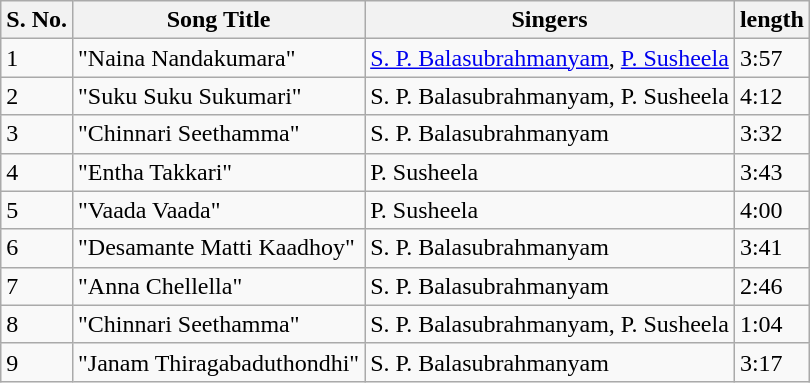<table class="wikitable">
<tr>
<th>S. No.</th>
<th>Song Title</th>
<th>Singers</th>
<th>length</th>
</tr>
<tr>
<td>1</td>
<td>"Naina Nandakumara"</td>
<td><a href='#'>S. P. Balasubrahmanyam</a>, <a href='#'>P. Susheela</a></td>
<td>3:57</td>
</tr>
<tr>
<td>2</td>
<td>"Suku Suku Sukumari"</td>
<td>S. P. Balasubrahmanyam, P. Susheela</td>
<td>4:12</td>
</tr>
<tr>
<td>3</td>
<td>"Chinnari Seethamma"</td>
<td>S. P. Balasubrahmanyam</td>
<td>3:32</td>
</tr>
<tr>
<td>4</td>
<td>"Entha Takkari"</td>
<td>P. Susheela</td>
<td>3:43</td>
</tr>
<tr>
<td>5</td>
<td>"Vaada Vaada"</td>
<td>P. Susheela</td>
<td>4:00</td>
</tr>
<tr>
<td>6</td>
<td>"Desamante Matti Kaadhoy"</td>
<td>S. P. Balasubrahmanyam</td>
<td>3:41</td>
</tr>
<tr>
<td>7</td>
<td>"Anna Chellella"</td>
<td>S. P. Balasubrahmanyam</td>
<td>2:46</td>
</tr>
<tr>
<td>8</td>
<td>"Chinnari Seethamma"</td>
<td>S. P. Balasubrahmanyam, P. Susheela</td>
<td>1:04</td>
</tr>
<tr>
<td>9</td>
<td>"Janam Thiragabaduthondhi"</td>
<td>S. P. Balasubrahmanyam</td>
<td>3:17</td>
</tr>
</table>
